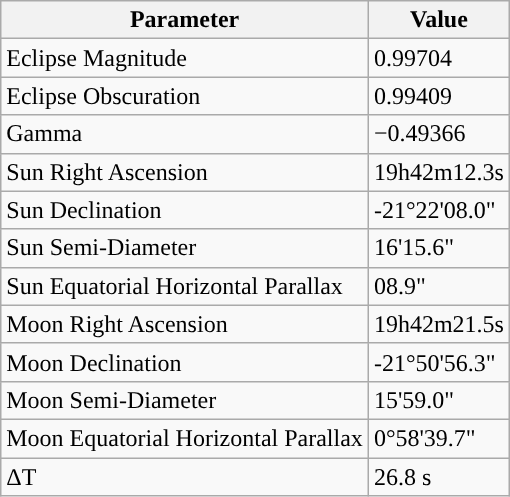<table class="wikitable">
<tr>
<th>Parameter</th>
<th>Value</th>
</tr>
<tr>
<td>Eclipse Magnitude</td>
<td>0.99704</td>
</tr>
<tr>
<td>Eclipse Obscuration</td>
<td>0.99409</td>
</tr>
<tr>
<td>Gamma</td>
<td>−0.49366</td>
</tr>
<tr>
<td>Sun Right Ascension</td>
<td>19h42m12.3s</td>
</tr>
<tr>
<td>Sun Declination</td>
<td>-21°22'08.0"</td>
</tr>
<tr>
<td>Sun Semi-Diameter</td>
<td>16'15.6"</td>
</tr>
<tr>
<td>Sun Equatorial Horizontal Parallax</td>
<td>08.9"</td>
</tr>
<tr>
<td>Moon Right Ascension</td>
<td>19h42m21.5s</td>
</tr>
<tr>
<td>Moon Declination</td>
<td>-21°50'56.3"</td>
</tr>
<tr>
<td>Moon Semi-Diameter</td>
<td>15'59.0"</td>
</tr>
<tr>
<td>Moon Equatorial Horizontal Parallax</td>
<td>0°58'39.7"</td>
</tr>
<tr>
<td>ΔT</td>
<td>26.8 s</td>
</tr>
</table>
